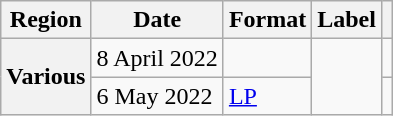<table class="wikitable plainrowheaders">
<tr>
<th scope="col">Region</th>
<th scope="col">Date</th>
<th scope="col">Format</th>
<th scope="col">Label</th>
<th scope="col"></th>
</tr>
<tr>
<th scope="row" rowspan="2">Various</th>
<td>8 April 2022</td>
<td></td>
<td rowspan="2"></td>
<td style="text-align:center;"></td>
</tr>
<tr>
<td>6 May 2022</td>
<td><a href='#'>LP</a></td>
<td style="text-align:center;"></td>
</tr>
</table>
